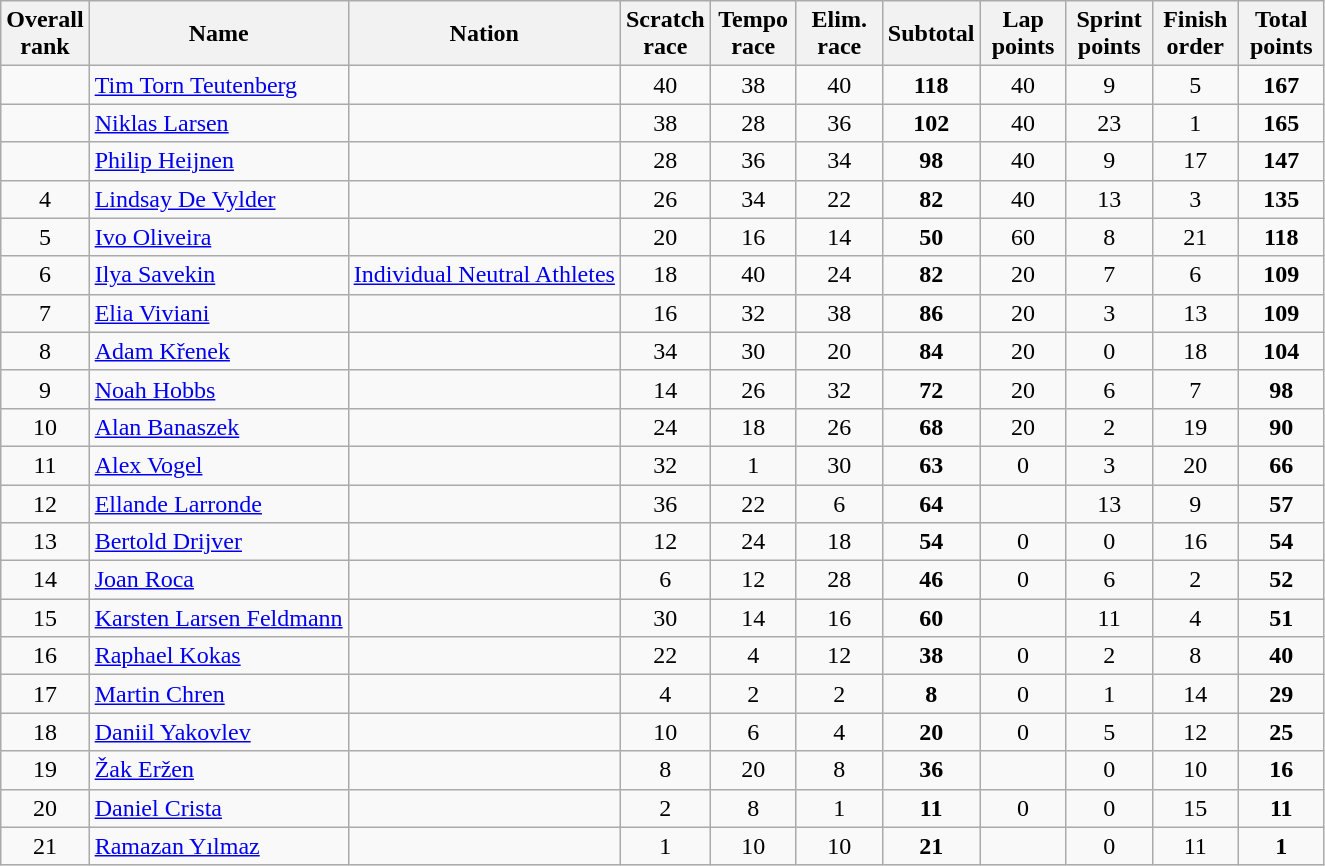<table class="wikitable sortable" style="text-align:center">
<tr>
<th width=50>Overall rank</th>
<th>Name</th>
<th>Nation</th>
<th width=50>Scratch race</th>
<th width=50>Tempo race</th>
<th width=50>Elim. race</th>
<th width=50>Subtotal</th>
<th width=50>Lap points</th>
<th width=50>Sprint points</th>
<th width=50>Finish order</th>
<th width=50>Total points</th>
</tr>
<tr>
<td></td>
<td align=left><a href='#'>Tim Torn Teutenberg</a></td>
<td align=left></td>
<td>40</td>
<td>38</td>
<td>40</td>
<td><strong>118</strong></td>
<td>40</td>
<td>9</td>
<td>5</td>
<td><strong>167</strong></td>
</tr>
<tr>
<td></td>
<td align=left><a href='#'>Niklas Larsen</a></td>
<td align=left></td>
<td>38</td>
<td>28</td>
<td>36</td>
<td><strong>102</strong></td>
<td>40</td>
<td>23</td>
<td>1</td>
<td><strong>165</strong></td>
</tr>
<tr>
<td></td>
<td align=left><a href='#'>Philip Heijnen</a></td>
<td align=left></td>
<td>28</td>
<td>36</td>
<td>34</td>
<td><strong>98</strong></td>
<td>40</td>
<td>9</td>
<td>17</td>
<td><strong>147</strong></td>
</tr>
<tr>
<td>4</td>
<td align=left><a href='#'>Lindsay De Vylder</a></td>
<td align=left></td>
<td>26</td>
<td>34</td>
<td>22</td>
<td><strong>82</strong></td>
<td>40</td>
<td>13</td>
<td>3</td>
<td><strong>135</strong></td>
</tr>
<tr>
<td>5</td>
<td align=left><a href='#'>Ivo Oliveira</a></td>
<td align=left></td>
<td>20</td>
<td>16</td>
<td>14</td>
<td><strong>50</strong></td>
<td>60</td>
<td>8</td>
<td>21</td>
<td><strong>118</strong></td>
</tr>
<tr>
<td>6</td>
<td align=left><a href='#'>Ilya Savekin</a></td>
<td align=left><a href='#'>Individual Neutral Athletes</a></td>
<td>18</td>
<td>40</td>
<td>24</td>
<td><strong>82</strong></td>
<td>20</td>
<td>7</td>
<td>6</td>
<td><strong>109</strong></td>
</tr>
<tr>
<td>7</td>
<td align=left><a href='#'>Elia Viviani</a></td>
<td align=left></td>
<td>16</td>
<td>32</td>
<td>38</td>
<td><strong>86</strong></td>
<td>20</td>
<td>3</td>
<td>13</td>
<td><strong>109</strong></td>
</tr>
<tr>
<td>8</td>
<td align=left><a href='#'>Adam Křenek</a></td>
<td align=left></td>
<td>34</td>
<td>30</td>
<td>20</td>
<td><strong>84</strong></td>
<td>20</td>
<td>0</td>
<td>18</td>
<td><strong>104</strong></td>
</tr>
<tr>
<td>9</td>
<td align=left><a href='#'>Noah Hobbs</a></td>
<td align=left></td>
<td>14</td>
<td>26</td>
<td>32</td>
<td><strong>72</strong></td>
<td>20</td>
<td>6</td>
<td>7</td>
<td><strong>98</strong></td>
</tr>
<tr>
<td>10</td>
<td align=left><a href='#'>Alan Banaszek</a></td>
<td align=left></td>
<td>24</td>
<td>18</td>
<td>26</td>
<td><strong>68</strong></td>
<td>20</td>
<td>2</td>
<td>19</td>
<td><strong>90</strong></td>
</tr>
<tr>
<td>11</td>
<td align=left><a href='#'>Alex Vogel</a></td>
<td align=left></td>
<td>32</td>
<td>1</td>
<td>30</td>
<td><strong>63</strong></td>
<td>0</td>
<td>3</td>
<td>20</td>
<td><strong>66</strong></td>
</tr>
<tr>
<td>12</td>
<td align=left><a href='#'>Ellande Larronde</a></td>
<td align=left></td>
<td>36</td>
<td>22</td>
<td>6</td>
<td><strong>64</strong></td>
<td></td>
<td>13</td>
<td>9</td>
<td><strong>57</strong></td>
</tr>
<tr>
<td>13</td>
<td align=left><a href='#'>Bertold Drijver</a></td>
<td align=left></td>
<td>12</td>
<td>24</td>
<td>18</td>
<td><strong>54</strong></td>
<td>0</td>
<td>0</td>
<td>16</td>
<td><strong>54</strong></td>
</tr>
<tr>
<td>14</td>
<td align=left><a href='#'>Joan Roca</a></td>
<td align=left></td>
<td>6</td>
<td>12</td>
<td>28</td>
<td><strong>46</strong></td>
<td>0</td>
<td>6</td>
<td>2</td>
<td><strong>52</strong></td>
</tr>
<tr>
<td>15</td>
<td align=left><a href='#'>Karsten Larsen Feldmann</a></td>
<td align=left></td>
<td>30</td>
<td>14</td>
<td>16</td>
<td><strong>60</strong></td>
<td></td>
<td>11</td>
<td>4</td>
<td><strong>51</strong></td>
</tr>
<tr>
<td>16</td>
<td align=left><a href='#'>Raphael Kokas</a></td>
<td align=left></td>
<td>22</td>
<td>4</td>
<td>12</td>
<td><strong>38</strong></td>
<td>0</td>
<td>2</td>
<td>8</td>
<td><strong>40</strong></td>
</tr>
<tr>
<td>17</td>
<td align=left><a href='#'>Martin Chren</a></td>
<td align=left></td>
<td>4</td>
<td>2</td>
<td>2</td>
<td><strong>8</strong></td>
<td>0</td>
<td>1</td>
<td>14</td>
<td><strong>29</strong></td>
</tr>
<tr>
<td>18</td>
<td align=left><a href='#'>Daniil Yakovlev</a></td>
<td align=left></td>
<td>10</td>
<td>6</td>
<td>4</td>
<td><strong>20</strong></td>
<td>0</td>
<td>5</td>
<td>12</td>
<td><strong>25</strong></td>
</tr>
<tr>
<td>19</td>
<td align=left><a href='#'>Žak Eržen</a></td>
<td align=left></td>
<td>8</td>
<td>20</td>
<td>8</td>
<td><strong>36</strong></td>
<td></td>
<td>0</td>
<td>10</td>
<td><strong>16</strong></td>
</tr>
<tr>
<td>20</td>
<td align=left><a href='#'>Daniel Crista</a></td>
<td align=left></td>
<td>2</td>
<td>8</td>
<td>1</td>
<td><strong>11</strong></td>
<td>0</td>
<td>0</td>
<td>15</td>
<td><strong>11</strong></td>
</tr>
<tr>
<td>21</td>
<td align=left><a href='#'>Ramazan Yılmaz</a></td>
<td align=left></td>
<td>1</td>
<td>10</td>
<td>10</td>
<td><strong>21</strong></td>
<td></td>
<td>0</td>
<td>11</td>
<td><strong>1</strong></td>
</tr>
</table>
